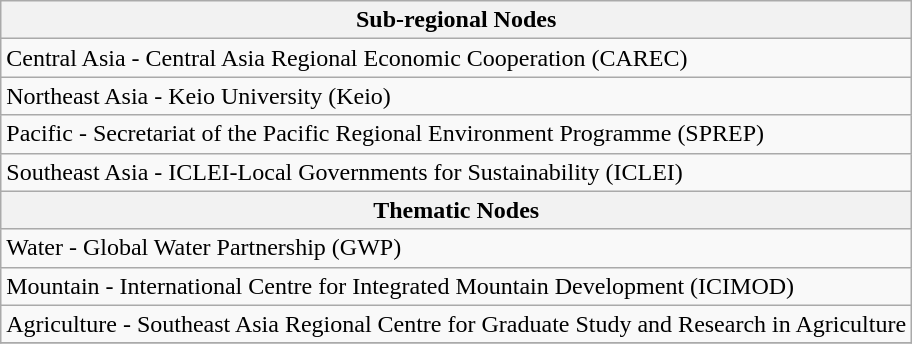<table class="wikitable">
<tr>
<th>Sub-regional Nodes</th>
</tr>
<tr>
<td>Central Asia - Central Asia Regional Economic Cooperation (CAREC)</td>
</tr>
<tr>
<td>Northeast Asia - Keio University (Keio)</td>
</tr>
<tr>
<td>Pacific - Secretariat of the Pacific Regional Environment Programme (SPREP)</td>
</tr>
<tr>
<td>Southeast Asia - ICLEI-Local Governments for Sustainability (ICLEI)</td>
</tr>
<tr>
<th>Thematic Nodes</th>
</tr>
<tr>
<td>Water - Global Water Partnership (GWP)</td>
</tr>
<tr>
<td>Mountain - International Centre for Integrated Mountain Development (ICIMOD)</td>
</tr>
<tr>
<td>Agriculture - Southeast Asia Regional Centre for Graduate Study and Research in Agriculture</td>
</tr>
<tr>
</tr>
</table>
